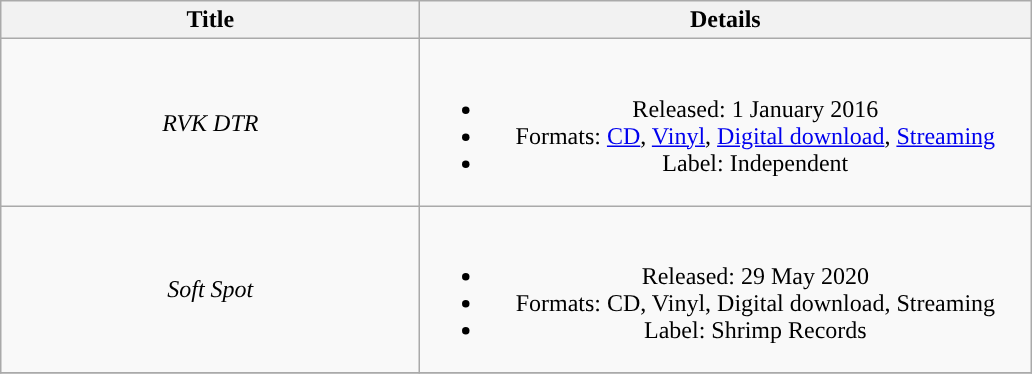<table class="wikitable" style="text-align:center;">
<tr>
<th scope="col" style="width:17em;">Title</th>
<th scope="col" style="width:25em;">Details</th>
</tr>
<tr>
<td><em>RVK DTR</em></td>
<td><br><ul><li>Released: 1 January 2016</li><li>Formats: <a href='#'>CD</a>, <a href='#'>Vinyl</a>, <a href='#'>Digital download</a>, <a href='#'>Streaming</a></li><li>Label: Independent</li></ul></td>
</tr>
<tr>
<td><em>Soft Spot</em></td>
<td><br><ul><li>Released: 29 May 2020</li><li>Formats: CD, Vinyl, Digital download, Streaming</li><li>Label: Shrimp Records</li></ul></td>
</tr>
<tr>
</tr>
</table>
